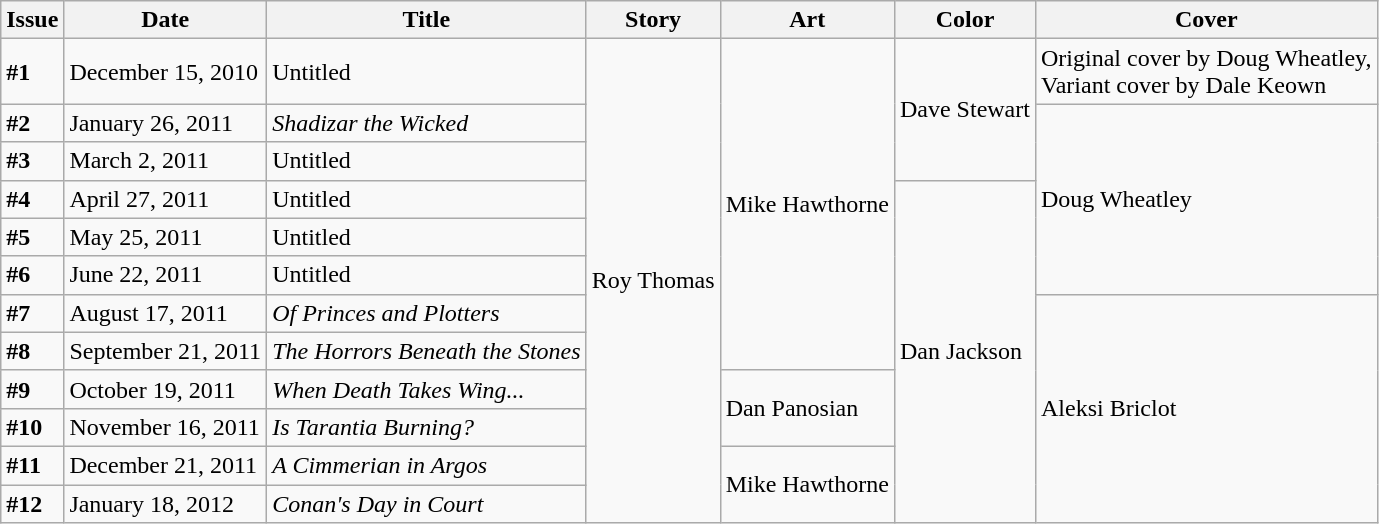<table class="wikitable">
<tr>
<th>Issue</th>
<th>Date</th>
<th>Title</th>
<th>Story</th>
<th>Art</th>
<th>Color</th>
<th>Cover</th>
</tr>
<tr>
<td><strong>#1</strong></td>
<td>December 15, 2010</td>
<td>Untitled</td>
<td rowspan=12>Roy Thomas</td>
<td rowspan=8>Mike Hawthorne</td>
<td rowspan=3>Dave Stewart</td>
<td>Original cover by Doug Wheatley,<br>Variant cover by Dale Keown</td>
</tr>
<tr>
<td><strong>#2</strong></td>
<td>January 26, 2011</td>
<td><em>Shadizar the Wicked</em></td>
<td rowspan=5>Doug Wheatley</td>
</tr>
<tr>
<td><strong>#3</strong></td>
<td>March 2, 2011</td>
<td>Untitled</td>
</tr>
<tr>
<td><strong>#4</strong></td>
<td>April 27, 2011</td>
<td>Untitled</td>
<td rowspan=9>Dan Jackson</td>
</tr>
<tr>
<td><strong>#5</strong></td>
<td>May 25, 2011</td>
<td>Untitled</td>
</tr>
<tr>
<td><strong>#6</strong></td>
<td>June 22, 2011</td>
<td>Untitled</td>
</tr>
<tr>
<td><strong>#7</strong></td>
<td>August 17, 2011</td>
<td><em>Of Princes and Plotters</em></td>
<td rowspan=6>Aleksi Briclot</td>
</tr>
<tr>
<td><strong>#8</strong></td>
<td>September 21, 2011</td>
<td><em>The Horrors Beneath the Stones</em></td>
</tr>
<tr>
<td><strong>#9</strong></td>
<td>October 19, 2011</td>
<td><em>When Death Takes Wing...</em></td>
<td rowspan=2>Dan Panosian</td>
</tr>
<tr>
<td><strong>#10</strong></td>
<td>November 16, 2011</td>
<td><em>Is Tarantia Burning?</em></td>
</tr>
<tr>
<td><strong>#11</strong></td>
<td>December 21, 2011</td>
<td><em>A Cimmerian in Argos</em></td>
<td rowspan=2>Mike Hawthorne</td>
</tr>
<tr>
<td><strong>#12</strong></td>
<td>January 18, 2012</td>
<td><em>Conan's Day in Court</em></td>
</tr>
</table>
